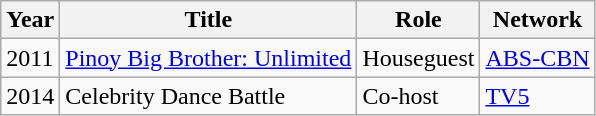<table class="wikitable">
<tr>
<th>Year</th>
<th>Title</th>
<th>Role</th>
<th>Network</th>
</tr>
<tr>
<td>2011</td>
<td><a href='#'>Pinoy Big Brother: Unlimited</a></td>
<td>Houseguest</td>
<td><a href='#'>ABS-CBN</a></td>
</tr>
<tr>
<td>2014</td>
<td>Celebrity Dance Battle</td>
<td>Co-host</td>
<td><a href='#'>TV5</a></td>
</tr>
</table>
